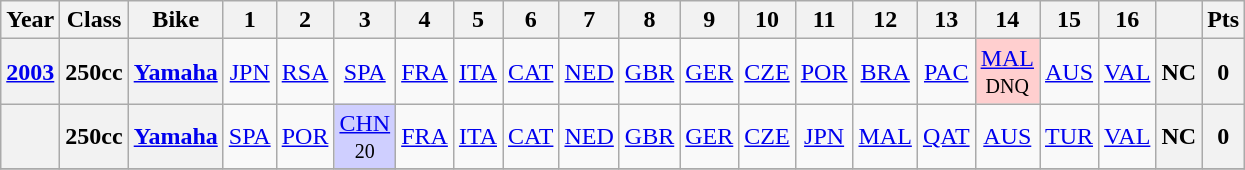<table class="wikitable" style="text-align:center">
<tr>
<th>Year</th>
<th>Class</th>
<th>Bike</th>
<th>1</th>
<th>2</th>
<th>3</th>
<th>4</th>
<th>5</th>
<th>6</th>
<th>7</th>
<th>8</th>
<th>9</th>
<th>10</th>
<th>11</th>
<th>12</th>
<th>13</th>
<th>14</th>
<th>15</th>
<th>16</th>
<th></th>
<th>Pts</th>
</tr>
<tr>
<th align="left"><a href='#'>2003</a></th>
<th align="left">250cc</th>
<th align="left"><a href='#'>Yamaha</a></th>
<td><a href='#'>JPN</a></td>
<td><a href='#'>RSA</a></td>
<td><a href='#'>SPA</a></td>
<td><a href='#'>FRA</a></td>
<td><a href='#'>ITA</a></td>
<td><a href='#'>CAT</a></td>
<td><a href='#'>NED</a></td>
<td><a href='#'>GBR</a></td>
<td><a href='#'>GER</a></td>
<td><a href='#'>CZE</a></td>
<td><a href='#'>POR</a></td>
<td><a href='#'>BRA</a></td>
<td><a href='#'>PAC</a></td>
<td style="background:#ffcfcf;"><a href='#'>MAL</a><br><small>DNQ</small></td>
<td><a href='#'>AUS</a></td>
<td><a href='#'>VAL</a></td>
<th>NC</th>
<th>0</th>
</tr>
<tr>
<th align="left"></th>
<th align="left">250cc</th>
<th align="left"><a href='#'>Yamaha</a></th>
<td><a href='#'>SPA</a></td>
<td><a href='#'>POR</a></td>
<td style="background:#cfcfff;"><a href='#'>CHN</a><br><small>20</small></td>
<td><a href='#'>FRA</a></td>
<td><a href='#'>ITA</a></td>
<td><a href='#'>CAT</a></td>
<td><a href='#'>NED</a></td>
<td><a href='#'>GBR</a></td>
<td><a href='#'>GER</a></td>
<td><a href='#'>CZE</a></td>
<td><a href='#'>JPN</a></td>
<td><a href='#'>MAL</a></td>
<td><a href='#'>QAT</a></td>
<td><a href='#'>AUS</a></td>
<td><a href='#'>TUR</a></td>
<td><a href='#'>VAL</a></td>
<th>NC</th>
<th>0</th>
</tr>
<tr>
</tr>
</table>
